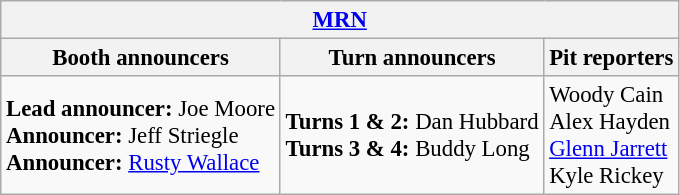<table class="wikitable" style="font-size: 95%;">
<tr>
<th colspan="3"><a href='#'>MRN</a></th>
</tr>
<tr>
<th>Booth announcers</th>
<th>Turn announcers</th>
<th>Pit reporters</th>
</tr>
<tr>
<td><strong>Lead announcer:</strong> Joe Moore<br><strong>Announcer:</strong> Jeff Striegle<br><strong>Announcer:</strong> <a href='#'>Rusty Wallace</a></td>
<td><strong>Turns 1 & 2:</strong> Dan Hubbard<br><strong>Turns 3 & 4:</strong> Buddy Long</td>
<td>Woody Cain<br>Alex Hayden<br><a href='#'>Glenn Jarrett</a><br>Kyle Rickey</td>
</tr>
</table>
